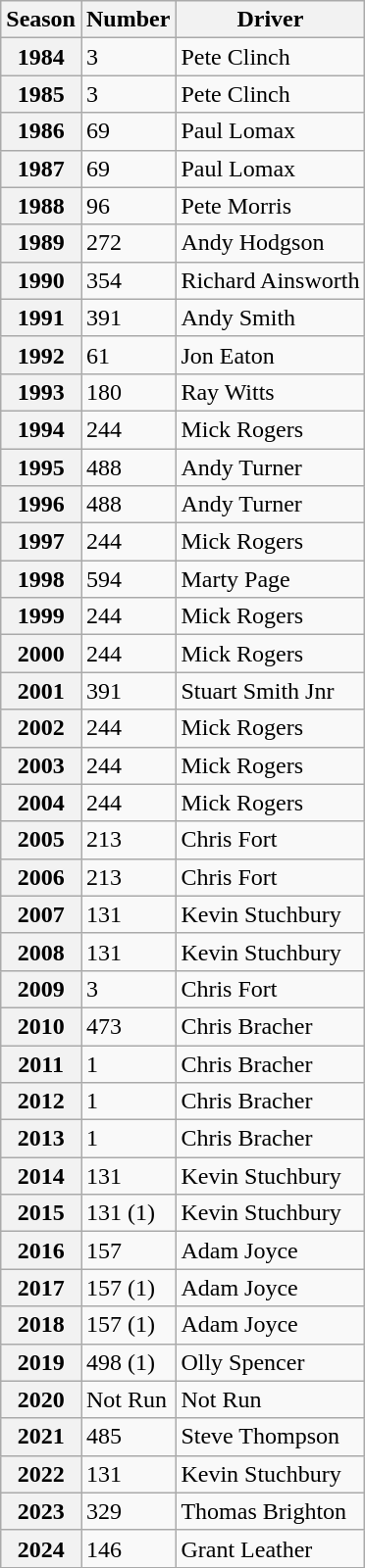<table class="wikitable sortable" border="1">
<tr>
<th>Season</th>
<th>Number</th>
<th>Driver</th>
</tr>
<tr>
<th>1984</th>
<td align="left">3</td>
<td align="left">Pete Clinch</td>
</tr>
<tr>
<th>1985</th>
<td align="left">3</td>
<td align="left">Pete Clinch</td>
</tr>
<tr>
<th>1986</th>
<td align="left">69</td>
<td align="left">Paul Lomax</td>
</tr>
<tr>
<th>1987</th>
<td align="left">69</td>
<td align="left">Paul Lomax</td>
</tr>
<tr>
<th>1988</th>
<td align="left">96</td>
<td align="left">Pete Morris</td>
</tr>
<tr>
<th>1989</th>
<td align="left">272</td>
<td align="left">Andy Hodgson</td>
</tr>
<tr>
<th>1990</th>
<td align="left">354</td>
<td align="left">Richard Ainsworth</td>
</tr>
<tr>
<th>1991</th>
<td align="left">391</td>
<td align="left">Andy Smith</td>
</tr>
<tr>
<th>1992</th>
<td align="left">61</td>
<td align="left">Jon Eaton</td>
</tr>
<tr>
<th>1993</th>
<td align="left">180</td>
<td align="left">Ray Witts</td>
</tr>
<tr>
<th>1994</th>
<td align="left">244</td>
<td align="left">Mick Rogers</td>
</tr>
<tr>
<th>1995</th>
<td align="left">488</td>
<td align="left">Andy Turner</td>
</tr>
<tr>
<th>1996</th>
<td align="left">488</td>
<td align="left">Andy Turner</td>
</tr>
<tr>
<th>1997</th>
<td align="left">244</td>
<td align="left">Mick Rogers</td>
</tr>
<tr>
<th>1998</th>
<td align="left">594</td>
<td align="left">Marty Page</td>
</tr>
<tr>
<th>1999</th>
<td align="left">244</td>
<td align="left">Mick Rogers</td>
</tr>
<tr>
<th>2000</th>
<td align="left">244</td>
<td align="left">Mick Rogers</td>
</tr>
<tr>
<th>2001</th>
<td align="left">391</td>
<td align="left">Stuart Smith Jnr</td>
</tr>
<tr>
<th>2002</th>
<td align="left">244</td>
<td align="left">Mick Rogers</td>
</tr>
<tr>
<th>2003</th>
<td align="left">244</td>
<td align="left">Mick Rogers</td>
</tr>
<tr>
<th>2004</th>
<td align="left">244</td>
<td align="left">Mick Rogers</td>
</tr>
<tr>
<th>2005</th>
<td align="left">213</td>
<td align="left">Chris Fort</td>
</tr>
<tr>
<th>2006</th>
<td align="left">213</td>
<td align="left">Chris Fort</td>
</tr>
<tr>
<th>2007</th>
<td align="left">131</td>
<td align="left">Kevin Stuchbury</td>
</tr>
<tr>
<th>2008</th>
<td align="left">131</td>
<td align="left">Kevin Stuchbury</td>
</tr>
<tr>
<th>2009</th>
<td align="left">3</td>
<td align="left">Chris Fort</td>
</tr>
<tr>
<th>2010</th>
<td align="left">473</td>
<td align="left">Chris Bracher</td>
</tr>
<tr>
<th>2011</th>
<td align="left">1</td>
<td align="left">Chris Bracher</td>
</tr>
<tr>
<th>2012</th>
<td align="left">1</td>
<td align="left">Chris Bracher</td>
</tr>
<tr>
<th>2013</th>
<td align="left">1</td>
<td align="left">Chris Bracher</td>
</tr>
<tr>
<th>2014</th>
<td align="left">131</td>
<td align="left">Kevin Stuchbury</td>
</tr>
<tr>
<th>2015</th>
<td align="left">131 (1)</td>
<td align="left">Kevin Stuchbury</td>
</tr>
<tr>
<th>2016</th>
<td align="left">157</td>
<td align="left">Adam Joyce</td>
</tr>
<tr>
<th>2017</th>
<td align="left">157 (1)</td>
<td align="left">Adam Joyce</td>
</tr>
<tr>
<th>2018</th>
<td align="left">157 (1)</td>
<td align="left">Adam Joyce</td>
</tr>
<tr>
<th>2019</th>
<td align="left">498 (1)</td>
<td align="left">Olly Spencer</td>
</tr>
<tr>
<th>2020</th>
<td align="left">Not Run</td>
<td align="left">Not Run</td>
</tr>
<tr>
<th>2021</th>
<td align="left">485</td>
<td align="left">Steve Thompson</td>
</tr>
<tr>
<th>2022</th>
<td align="left">131</td>
<td align="left">Kevin Stuchbury</td>
</tr>
<tr>
<th>2023</th>
<td align="left">329</td>
<td align="left">Thomas Brighton</td>
</tr>
<tr>
<th>2024</th>
<td align="left">146</td>
<td align="left">Grant Leather</td>
</tr>
</table>
